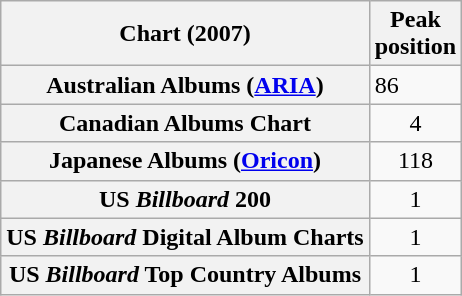<table class="wikitable sortable plainrowheaders">
<tr>
<th>Chart (2007)</th>
<th>Peak<br>position</th>
</tr>
<tr>
<th scope="row">Australian Albums (<a href='#'>ARIA</a>)</th>
<td>86</td>
</tr>
<tr>
<th scope="row">Canadian Albums Chart</th>
<td style="text-align:center;">4</td>
</tr>
<tr>
<th scope="row">Japanese Albums (<a href='#'>Oricon</a>)</th>
<td style="text-align:center;">118</td>
</tr>
<tr>
<th scope="row">US <em>Billboard</em> 200</th>
<td style="text-align:center;">1</td>
</tr>
<tr>
<th scope="row">US <em>Billboard</em> Digital Album Charts</th>
<td style="text-align:center;">1</td>
</tr>
<tr>
<th scope="row">US <em>Billboard</em> Top Country Albums</th>
<td style="text-align:center;">1</td>
</tr>
</table>
